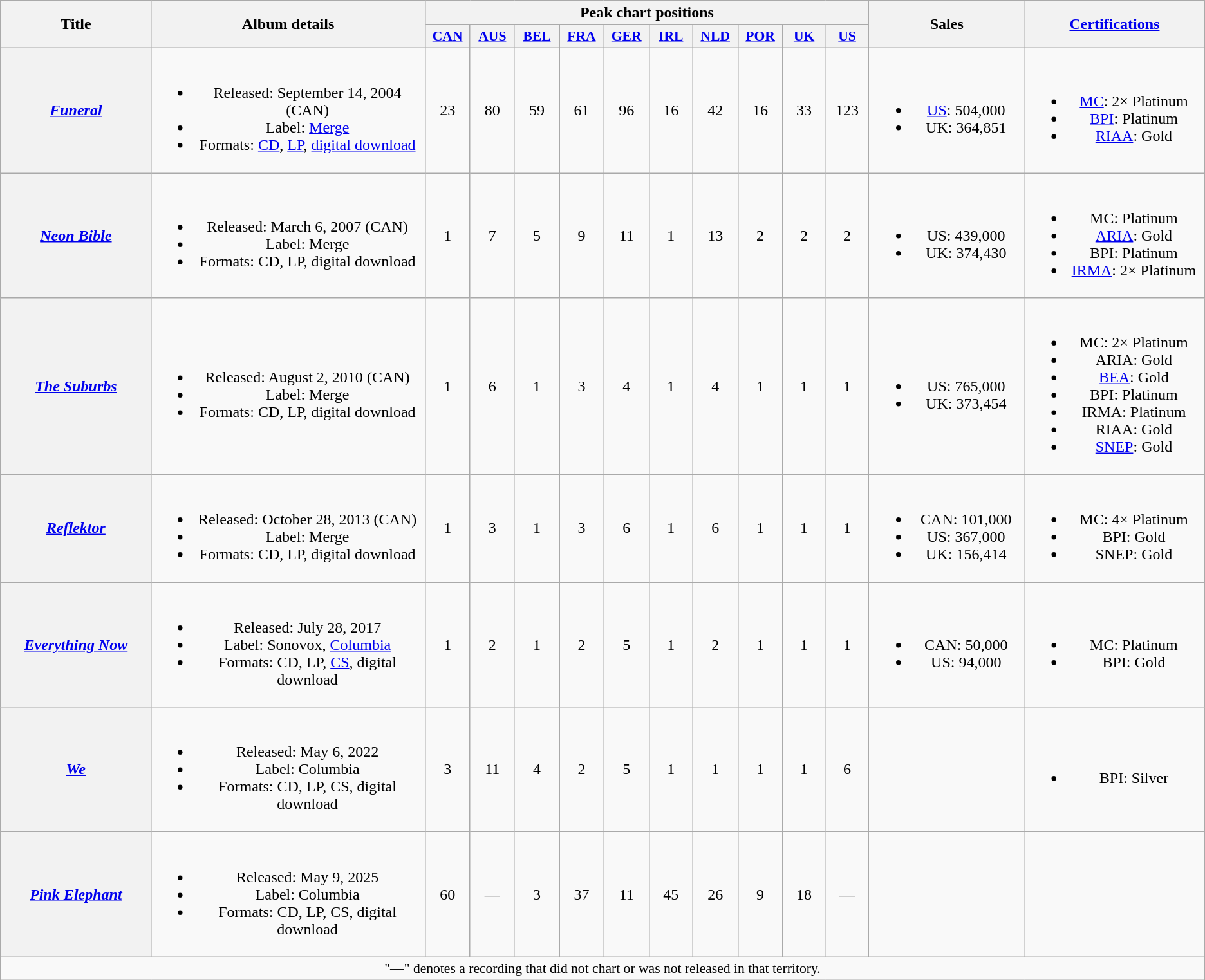<table class="wikitable plainrowheaders" style="text-align:center;">
<tr>
<th scope="col" rowspan="2" style="width:11em;">Title</th>
<th scope="col" rowspan="2" style="width:21em;">Album details</th>
<th scope="col" colspan="10">Peak chart positions</th>
<th scope="col" rowspan="2" style="width:11em;">Sales</th>
<th scope="col" rowspan="2" style="width:13em;"><a href='#'>Certifications</a></th>
</tr>
<tr>
<th scope="col" style="width:3em;font-size:90%;"><a href='#'>CAN</a><br></th>
<th scope="col" style="width:3em;font-size:90%;"><a href='#'>AUS</a><br></th>
<th scope="col" style="width:3em;font-size:90%;"><a href='#'>BEL</a><br></th>
<th scope="col" style="width:3em;font-size:90%;"><a href='#'>FRA</a><br></th>
<th scope="col" style="width:3em;font-size:90%;"><a href='#'>GER</a><br></th>
<th scope="col" style="width:3em;font-size:90%;"><a href='#'>IRL</a><br></th>
<th scope="col" style="width:3em;font-size:90%;"><a href='#'>NLD</a><br></th>
<th scope="col" style="width:3em;font-size:90%;"><a href='#'>POR</a><br></th>
<th scope="col" style="width:3em;font-size:90%;"><a href='#'>UK</a><br></th>
<th scope="col" style="width:3em;font-size:90%;"><a href='#'>US</a><br></th>
</tr>
<tr>
<th scope="row"><em><a href='#'>Funeral</a></em></th>
<td><br><ul><li>Released: September 14, 2004 <span>(CAN)</span></li><li>Label: <a href='#'>Merge</a></li><li>Formats: <a href='#'>CD</a>, <a href='#'>LP</a>, <a href='#'>digital download</a></li></ul></td>
<td>23</td>
<td>80</td>
<td>59</td>
<td>61</td>
<td>96</td>
<td>16</td>
<td>42</td>
<td>16</td>
<td>33</td>
<td>123</td>
<td><br><ul><li><a href='#'>US</a>: 504,000</li><li>UK: 364,851</li></ul></td>
<td><br><ul><li><a href='#'>MC</a>: 2× Platinum</li><li><a href='#'>BPI</a>: Platinum</li><li><a href='#'>RIAA</a>: Gold</li></ul></td>
</tr>
<tr>
<th scope="row"><em><a href='#'>Neon Bible</a></em></th>
<td><br><ul><li>Released: March 6, 2007 <span>(CAN)</span></li><li>Label: Merge</li><li>Formats: CD, LP, digital download</li></ul></td>
<td>1</td>
<td>7</td>
<td>5</td>
<td>9</td>
<td>11</td>
<td>1</td>
<td>13</td>
<td>2</td>
<td>2</td>
<td>2</td>
<td><br><ul><li>US: 439,000</li><li>UK: 374,430</li></ul></td>
<td><br><ul><li>MC: Platinum</li><li><a href='#'>ARIA</a>: Gold</li><li>BPI: Platinum</li><li><a href='#'>IRMA</a>: 2× Platinum</li></ul></td>
</tr>
<tr>
<th scope="row"><em><a href='#'>The Suburbs</a></em></th>
<td><br><ul><li>Released: August 2, 2010 <span>(CAN)</span></li><li>Label: Merge</li><li>Formats: CD, LP, digital download</li></ul></td>
<td>1</td>
<td>6</td>
<td>1</td>
<td>3</td>
<td>4</td>
<td>1</td>
<td>4</td>
<td>1</td>
<td>1</td>
<td>1</td>
<td><br><ul><li>US: 765,000</li><li>UK: 373,454</li></ul></td>
<td><br><ul><li>MC: 2× Platinum</li><li>ARIA: Gold</li><li><a href='#'>BEA</a>: Gold</li><li>BPI: Platinum</li><li>IRMA: Platinum</li><li>RIAA: Gold</li><li><a href='#'>SNEP</a>: Gold</li></ul></td>
</tr>
<tr>
<th scope="row"><em><a href='#'>Reflektor</a></em></th>
<td><br><ul><li>Released: October 28, 2013 <span>(CAN)</span></li><li>Label: Merge</li><li>Formats: CD, LP, digital download</li></ul></td>
<td>1</td>
<td>3</td>
<td>1</td>
<td>3</td>
<td>6</td>
<td>1</td>
<td>6</td>
<td>1</td>
<td>1</td>
<td>1</td>
<td><br><ul><li>CAN: 101,000</li><li>US: 367,000</li><li>UK: 156,414</li></ul></td>
<td><br><ul><li>MC: 4× Platinum</li><li>BPI: Gold</li><li>SNEP: Gold</li></ul></td>
</tr>
<tr>
<th scope="row"><em><a href='#'>Everything Now</a></em></th>
<td><br><ul><li>Released: July 28, 2017</li><li>Label: Sonovox, <a href='#'>Columbia</a></li><li>Formats: CD, LP, <a href='#'>CS</a>, digital download</li></ul></td>
<td>1</td>
<td>2</td>
<td>1</td>
<td>2</td>
<td>5</td>
<td>1</td>
<td>2</td>
<td>1</td>
<td>1</td>
<td>1</td>
<td><br><ul><li>CAN: 50,000</li><li>US: 94,000</li></ul></td>
<td><br><ul><li>MC: Platinum</li><li>BPI: Gold</li></ul></td>
</tr>
<tr>
<th scope="row"><em><a href='#'>We</a></em></th>
<td><br><ul><li>Released: May 6, 2022</li><li>Label: Columbia</li><li>Formats: CD, LP, CS, digital download</li></ul></td>
<td>3</td>
<td>11</td>
<td>4</td>
<td>2</td>
<td>5</td>
<td>1</td>
<td>1</td>
<td>1</td>
<td>1</td>
<td>6</td>
<td></td>
<td><br><ul><li>BPI: Silver</li></ul></td>
</tr>
<tr>
<th scope="row"><em><a href='#'>Pink Elephant</a></em></th>
<td><br><ul><li>Released: May 9, 2025</li><li>Label: Columbia</li><li>Formats: CD, LP, CS, digital download</li></ul></td>
<td>60</td>
<td>—</td>
<td>3</td>
<td>37</td>
<td>11</td>
<td>45</td>
<td>26</td>
<td>9</td>
<td>18</td>
<td>—</td>
<td></td>
<td></td>
</tr>
<tr>
<td colspan="14" style="font-size:90%">"—" denotes a recording that did not chart or was not released in that territory.</td>
</tr>
</table>
